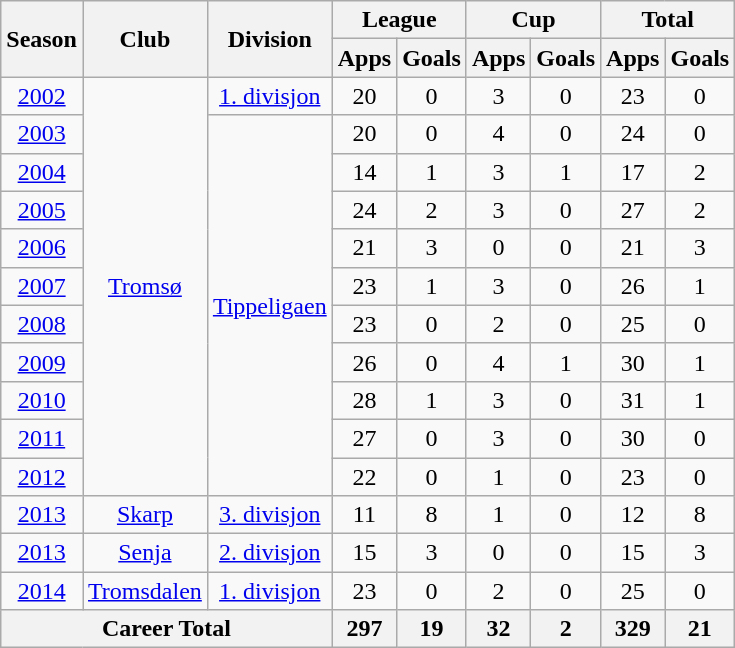<table class="wikitable" style="text-align: center;">
<tr>
<th rowspan="2">Season</th>
<th rowspan="2">Club</th>
<th rowspan="2">Division</th>
<th colspan="2">League</th>
<th colspan="2">Cup</th>
<th colspan="2">Total</th>
</tr>
<tr>
<th>Apps</th>
<th>Goals</th>
<th>Apps</th>
<th>Goals</th>
<th>Apps</th>
<th>Goals</th>
</tr>
<tr>
<td><a href='#'>2002</a></td>
<td rowspan="11" valign="center"><a href='#'>Tromsø</a></td>
<td rowspan="1" valign="center"><a href='#'>1. divisjon</a></td>
<td>20</td>
<td>0</td>
<td>3</td>
<td>0</td>
<td>23</td>
<td>0</td>
</tr>
<tr>
<td><a href='#'>2003</a></td>
<td rowspan="10" valign="center"><a href='#'>Tippeligaen</a></td>
<td>20</td>
<td>0</td>
<td>4</td>
<td>0</td>
<td>24</td>
<td>0</td>
</tr>
<tr>
<td><a href='#'>2004</a></td>
<td>14</td>
<td>1</td>
<td>3</td>
<td>1</td>
<td>17</td>
<td>2</td>
</tr>
<tr>
<td><a href='#'>2005</a></td>
<td>24</td>
<td>2</td>
<td>3</td>
<td>0</td>
<td>27</td>
<td>2</td>
</tr>
<tr>
<td><a href='#'>2006</a></td>
<td>21</td>
<td>3</td>
<td>0</td>
<td>0</td>
<td>21</td>
<td>3</td>
</tr>
<tr>
<td><a href='#'>2007</a></td>
<td>23</td>
<td>1</td>
<td>3</td>
<td>0</td>
<td>26</td>
<td>1</td>
</tr>
<tr>
<td><a href='#'>2008</a></td>
<td>23</td>
<td>0</td>
<td>2</td>
<td>0</td>
<td>25</td>
<td>0</td>
</tr>
<tr>
<td><a href='#'>2009</a></td>
<td>26</td>
<td>0</td>
<td>4</td>
<td>1</td>
<td>30</td>
<td>1</td>
</tr>
<tr>
<td><a href='#'>2010</a></td>
<td>28</td>
<td>1</td>
<td>3</td>
<td>0</td>
<td>31</td>
<td>1</td>
</tr>
<tr>
<td><a href='#'>2011</a></td>
<td>27</td>
<td>0</td>
<td>3</td>
<td>0</td>
<td>30</td>
<td>0</td>
</tr>
<tr>
<td><a href='#'>2012</a></td>
<td>22</td>
<td>0</td>
<td>1</td>
<td>0</td>
<td>23</td>
<td>0</td>
</tr>
<tr>
<td><a href='#'>2013</a></td>
<td rowspan="1" valign="center"><a href='#'>Skarp</a></td>
<td rowspan="1" valign="center"><a href='#'>3. divisjon</a></td>
<td>11</td>
<td>8</td>
<td>1</td>
<td>0</td>
<td>12</td>
<td>8</td>
</tr>
<tr>
<td><a href='#'>2013</a></td>
<td rowspan="1" valign="center"><a href='#'>Senja</a></td>
<td rowspan="1" valign="center"><a href='#'>2. divisjon</a></td>
<td>15</td>
<td>3</td>
<td>0</td>
<td>0</td>
<td>15</td>
<td>3</td>
</tr>
<tr>
<td><a href='#'>2014</a></td>
<td rowspan=><a href='#'>Tromsdalen</a></td>
<td rowspan=><a href='#'>1. divisjon</a></td>
<td>23</td>
<td>0</td>
<td>2</td>
<td>0</td>
<td>25</td>
<td>0</td>
</tr>
<tr>
<th colspan="3">Career Total</th>
<th>297</th>
<th>19</th>
<th>32</th>
<th>2</th>
<th>329</th>
<th>21</th>
</tr>
</table>
